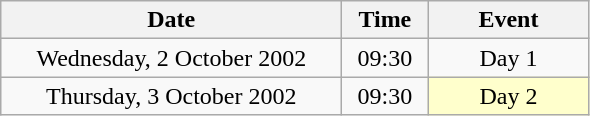<table class = "wikitable" style="text-align:center;">
<tr>
<th width=220>Date</th>
<th width=50>Time</th>
<th width=100>Event</th>
</tr>
<tr>
<td>Wednesday, 2 October 2002</td>
<td>09:30</td>
<td>Day 1</td>
</tr>
<tr>
<td>Thursday, 3 October 2002</td>
<td>09:30</td>
<td bgcolor=ffffcc>Day 2</td>
</tr>
</table>
